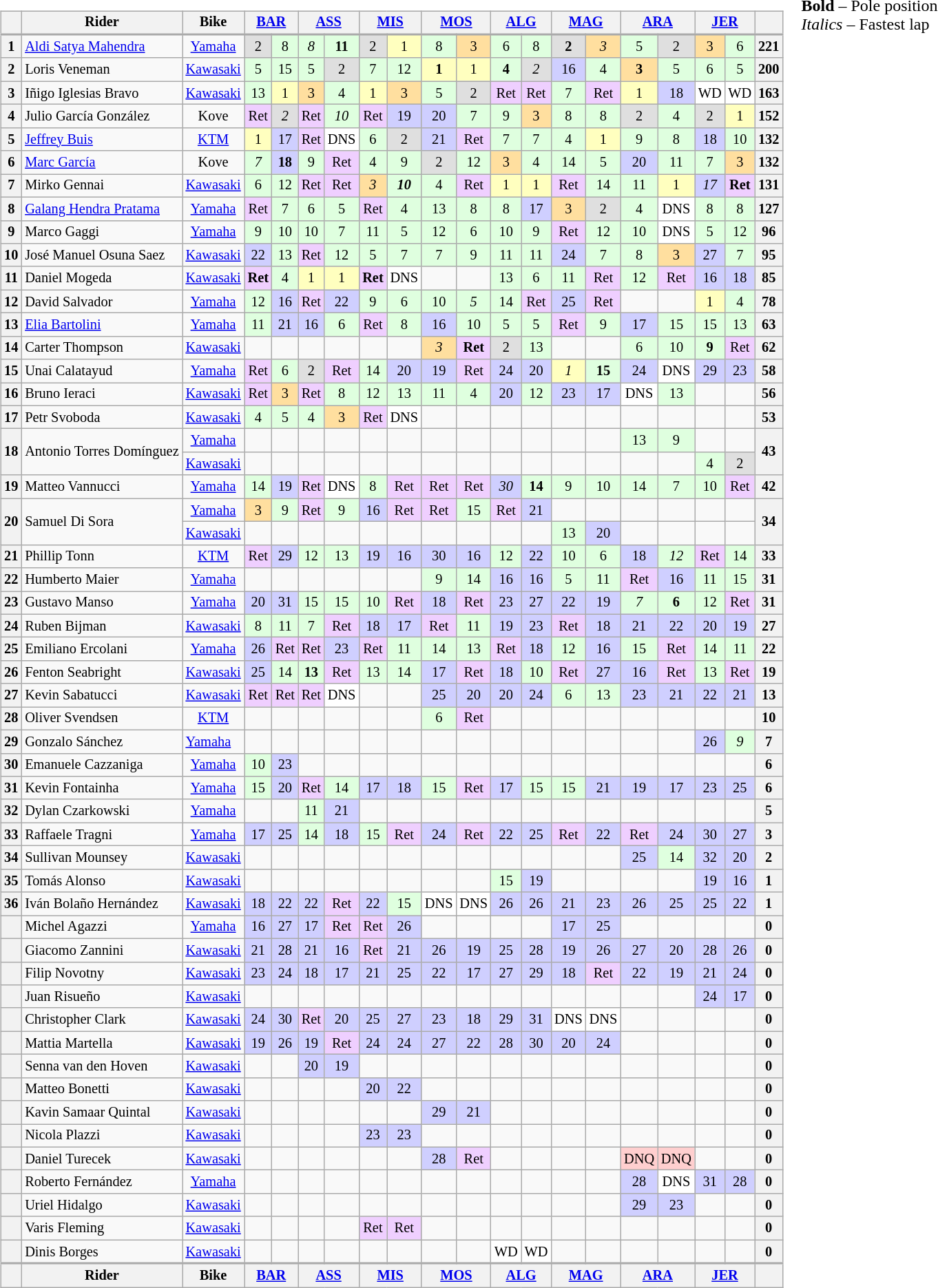<table>
<tr>
<td><br><table class="wikitable" style="font-size:85%; text-align:center;">
<tr>
<th></th>
<th>Rider</th>
<th>Bike</th>
<th colspan=2><a href='#'>BAR</a><br></th>
<th colspan=2><a href='#'>ASS</a><br></th>
<th colspan=2><a href='#'>MIS</a><br></th>
<th colspan=2><a href='#'>MOS</a><br></th>
<th colspan=2><a href='#'>ALG</a><br></th>
<th colspan=2><a href='#'>MAG</a><br></th>
<th colspan=2><a href='#'>ARA</a><br></th>
<th colspan=2><a href='#'>JER</a><br></th>
<th></th>
</tr>
<tr style="border-top:2px solid #aaaaaa">
<th>1</th>
<td align="left"> <a href='#'>Aldi Satya Mahendra</a></td>
<td add style="text-align:center;" align="left"><a href='#'>Yamaha</a></td>
<td style="background:#dfdfdf;">2</td>
<td style="background:#dfffdf;">8</td>
<td style="background:#dfffdf;"><em>8</em></td>
<td style="background:#dfffdf;"><strong>11</strong></td>
<td style="background:#dfdfdf;">2</td>
<td style="background:#ffffbf;">1</td>
<td style="background:#dfffdf;">8</td>
<td style="background:#ffdf9f;">3</td>
<td style="background:#dfffdf;">6</td>
<td style="background:#dfffdf;">8</td>
<td style="background:#dfdfdf;"><strong>2</strong></td>
<td style="background:#ffdf9f;"><em>3</em></td>
<td style="background:#dfffdf;">5</td>
<td style="background:#dfdfdf;">2</td>
<td style="background:#ffdf9f;">3</td>
<td style="background:#dfffdf;">6</td>
<th>221</th>
</tr>
<tr>
<th>2</th>
<td align="left"> Loris Veneman</td>
<td add style="text-align:center;" align="left"><a href='#'>Kawasaki</a></td>
<td style="background:#dfffdf;">5</td>
<td style="background:#dfffdf;">15</td>
<td style="background:#dfffdf;">5</td>
<td style="background:#dfdfdf;">2</td>
<td style="background:#dfffdf;">7</td>
<td style="background:#dfffdf;">12</td>
<td style="background:#ffffbf;"><strong>1</strong></td>
<td style="background:#ffffbf;">1</td>
<td style="background:#dfffdf;"><strong>4</strong></td>
<td style="background:#dfdfdf;"><em>2</em></td>
<td style="background:#cfcfff;">16</td>
<td style="background:#dfffdf;">4</td>
<td style="background:#ffdf9f;"><strong>3</strong></td>
<td style="background:#dfffdf;">5</td>
<td style="background:#dfffdf;">6</td>
<td style="background:#dfffdf;">5</td>
<th>200</th>
</tr>
<tr>
<th>3</th>
<td align="left"> Iñigo Iglesias Bravo</td>
<td add style="text-align:center;" align="left"><a href='#'>Kawasaki</a></td>
<td style="background:#dfffdf;">13</td>
<td style="background:#ffffbf;">1</td>
<td style="background:#ffdf9f;">3</td>
<td style="background:#dfffdf;">4</td>
<td style="background:#ffffbf;">1</td>
<td style="background:#ffdf9f;">3</td>
<td style="background:#dfffdf;">5</td>
<td style="background:#dfdfdf;">2</td>
<td style="background:#efcfff;">Ret</td>
<td style="background:#efcfff;">Ret</td>
<td style="background:#dfffdf;">7</td>
<td style="background:#efcfff;">Ret</td>
<td style="background:#ffffbf;">1</td>
<td style="background:#cfcfff;">18</td>
<td style="background:#ffffff;">WD</td>
<td style="background:#ffffff;">WD</td>
<th>163</th>
</tr>
<tr>
<th>4</th>
<td align="left"> Julio García González</td>
<td add style="text-align:center;" align="left">Kove</td>
<td style="background:#efcfff;">Ret</td>
<td style="background:#dfdfdf;"><em>2</em></td>
<td style="background:#efcfff;">Ret</td>
<td style="background:#dfffdf;"><em>10</em></td>
<td style="background:#efcfff;">Ret</td>
<td style="background:#cfcfff;">19</td>
<td style="background:#cfcfff;">20</td>
<td style="background:#dfffdf;">7</td>
<td style="background:#dfffdf;">9</td>
<td style="background:#ffdf9f;">3</td>
<td style="background:#dfffdf;">8</td>
<td style="background:#dfffdf;">8</td>
<td style="background:#dfdfdf;">2</td>
<td style="background:#dfffdf;">4</td>
<td style="background:#dfdfdf;">2</td>
<td style="background:#ffffbf;">1</td>
<th>152</th>
</tr>
<tr>
<th>5</th>
<td align="left"> <a href='#'>Jeffrey Buis</a></td>
<td add style="text-align:center;" align="left"><a href='#'>KTM</a></td>
<td style="background:#ffffbf;">1</td>
<td style="background:#cfcfff;">17</td>
<td style="background:#efcfff;">Ret</td>
<td style="background:#ffffff;">DNS</td>
<td style="background:#dfffdf;">6</td>
<td style="background:#dfdfdf;">2</td>
<td style="background:#cfcfff;">21</td>
<td style="background:#efcfff;">Ret</td>
<td style="background:#dfffdf;">7</td>
<td style="background:#dfffdf;">7</td>
<td style="background:#dfffdf;">4</td>
<td style="background:#ffffbf;">1</td>
<td style="background:#dfffdf;">9</td>
<td style="background:#dfffdf;">8</td>
<td style="background:#cfcfff;">18</td>
<td style="background:#dfffdf;">10</td>
<th>132</th>
</tr>
<tr>
<th>6</th>
<td align="left"> <a href='#'>Marc García</a></td>
<td add style="text-align:center;" align="left">Kove</td>
<td style="background:#dfffdf;"><em>7</em></td>
<td style="background:#cfcfff;"><strong>18</strong></td>
<td style="background:#dfffdf;">9</td>
<td style="background:#efcfff;">Ret</td>
<td style="background:#dfffdf;">4</td>
<td style="background:#dfffdf;">9</td>
<td style="background:#dfdfdf;">2</td>
<td style="background:#dfffdf;">12</td>
<td style="background:#ffdf9f;">3</td>
<td style="background:#dfffdf;">4</td>
<td style="background:#dfffdf;">14</td>
<td style="background:#dfffdf;">5</td>
<td style="background:#cfcfff;">20</td>
<td style="background:#dfffdf;">11</td>
<td style="background:#dfffdf;">7</td>
<td style="background:#ffdf9f;">3</td>
<th>132</th>
</tr>
<tr>
<th>7</th>
<td align="left"> Mirko Gennai</td>
<td add style="text-align:center;" align="left"><a href='#'>Kawasaki</a></td>
<td style="background:#dfffdf;">6</td>
<td style="background:#dfffdf;">12</td>
<td style="background:#efcfff;">Ret</td>
<td style="background:#efcfff;">Ret</td>
<td style="background:#ffdf9f;"><em>3</em></td>
<td style="background:#dfffdf;"><strong><em>10</em></strong></td>
<td style="background:#dfffdf;">4</td>
<td style="background:#efcfff;">Ret</td>
<td style="background:#ffffbf;">1</td>
<td style="background:#ffffbf;">1</td>
<td style="background:#efcfff;">Ret</td>
<td style="background:#dfffdf;">14</td>
<td style="background:#dfffdf;">11</td>
<td style="background:#ffffbf;">1</td>
<td style="background:#cfcfff;"><em>17</em></td>
<td style="background:#efcfff;"><strong>Ret</strong></td>
<th>131</th>
</tr>
<tr>
<th>8</th>
<td align="left"> <a href='#'>Galang Hendra Pratama</a></td>
<td add style="text-align:center;" align="left"><a href='#'>Yamaha</a></td>
<td style="background:#efcfff;">Ret</td>
<td style="background:#dfffdf;">7</td>
<td style="background:#dfffdf;">6</td>
<td style="background:#dfffdf;">5</td>
<td style="background:#efcfff;">Ret</td>
<td style="background:#dfffdf;">4</td>
<td style="background:#dfffdf;">13</td>
<td style="background:#dfffdf;">8</td>
<td style="background:#dfffdf;">8</td>
<td style="background:#cfcfff;">17</td>
<td style="background:#ffdf9f;">3</td>
<td style="background:#dfdfdf;">2</td>
<td style="background:#dfffdf;">4</td>
<td style="background:#ffffff;">DNS</td>
<td style="background:#dfffdf;">8</td>
<td style="background:#dfffdf;">8</td>
<th>127</th>
</tr>
<tr>
<th>9</th>
<td align="left"> Marco Gaggi</td>
<td add style="text-align:center;" align="left"><a href='#'>Yamaha</a></td>
<td style="background:#dfffdf;">9</td>
<td style="background:#dfffdf;">10</td>
<td style="background:#dfffdf;">10</td>
<td style="background:#dfffdf;">7</td>
<td style="background:#dfffdf;">11</td>
<td style="background:#dfffdf;">5</td>
<td style="background:#dfffdf;">12</td>
<td style="background:#dfffdf;">6</td>
<td style="background:#dfffdf;">10</td>
<td style="background:#dfffdf;">9</td>
<td style="background:#efcfff;">Ret</td>
<td style="background:#dfffdf;">12</td>
<td style="background:#dfffdf;">10</td>
<td style="background:#ffffff;">DNS</td>
<td style="background:#dfffdf;">5</td>
<td style="background:#dfffdf;">12</td>
<th>96</th>
</tr>
<tr>
<th>10</th>
<td align="left" nowrap> José Manuel Osuna Saez</td>
<td add style="text-align:center;" align="left"><a href='#'>Kawasaki</a></td>
<td style="background:#cfcfff;">22</td>
<td style="background:#dfffdf;">13</td>
<td style="background:#efcfff;">Ret</td>
<td style="background:#dfffdf;">12</td>
<td style="background:#dfffdf;">5</td>
<td style="background:#dfffdf;">7</td>
<td style="background:#dfffdf;">7</td>
<td style="background:#dfffdf;">9</td>
<td style="background:#dfffdf;">11</td>
<td style="background:#dfffdf;">11</td>
<td style="background:#cfcfff;">24</td>
<td style="background:#dfffdf;">7</td>
<td style="background:#dfffdf;">8</td>
<td style="background:#ffdf9f;">3</td>
<td style="background:#cfcfff;">27</td>
<td style="background:#dfffdf;">7</td>
<th>95</th>
</tr>
<tr>
<th>11</th>
<td align="left"> Daniel Mogeda</td>
<td add style="text-align:center;" align="left"><a href='#'>Kawasaki</a></td>
<td style="background:#efcfff;"><strong>Ret</strong></td>
<td style="background:#dfffdf;">4</td>
<td style="background:#ffffbf;">1</td>
<td style="background:#ffffbf;">1</td>
<td style="background:#efcfff;"><strong>Ret</strong></td>
<td style="background:#ffffff;">DNS</td>
<td></td>
<td></td>
<td style="background:#dfffdf;">13</td>
<td style="background:#dfffdf;">6</td>
<td style="background:#dfffdf;">11</td>
<td style="background:#efcfff;">Ret</td>
<td style="background:#dfffdf;">12</td>
<td style="background:#efcfff;">Ret</td>
<td style="background:#cfcfff;">16</td>
<td style="background:#cfcfff;">18</td>
<th>85</th>
</tr>
<tr>
<th>12</th>
<td align="left"> David Salvador</td>
<td add style="text-align:center;" align="left"><a href='#'>Yamaha</a></td>
<td style="background:#dfffdf;">12</td>
<td style="background:#cfcfff;">16</td>
<td style="background:#efcfff;">Ret</td>
<td style="background:#cfcfff;">22</td>
<td style="background:#dfffdf;">9</td>
<td style="background:#dfffdf;">6</td>
<td style="background:#dfffdf;">10</td>
<td style="background:#dfffdf;"><em>5</em></td>
<td style="background:#dfffdf;">14</td>
<td style="background:#efcfff;">Ret</td>
<td style="background:#cfcfff;">25</td>
<td style="background:#efcfff;">Ret</td>
<td></td>
<td></td>
<td style="background:#ffffbf;">1</td>
<td style="background:#dfffdf;">4</td>
<th>78</th>
</tr>
<tr>
<th>13</th>
<td align="left"> <a href='#'>Elia Bartolini</a></td>
<td add style="text-align:center;" align="left"><a href='#'>Yamaha</a></td>
<td style="background:#dfffdf;">11</td>
<td style="background:#cfcfff;">21</td>
<td style="background:#cfcfff;">16</td>
<td style="background:#dfffdf;">6</td>
<td style="background:#efcfff;">Ret</td>
<td style="background:#dfffdf;">8</td>
<td style="background:#cfcfff;">16</td>
<td style="background:#dfffdf;">10</td>
<td style="background:#dfffdf;">5</td>
<td style="background:#dfffdf;">5</td>
<td style="background:#efcfff;">Ret</td>
<td style="background:#dfffdf;">9</td>
<td style="background:#cfcfff;">17</td>
<td style="background:#dfffdf;">15</td>
<td style="background:#dfffdf;">15</td>
<td style="background:#dfffdf;">13</td>
<th>63</th>
</tr>
<tr>
<th>14</th>
<td align="left"> Carter Thompson</td>
<td add style="text-align:center;" align="left"><a href='#'>Kawasaki</a></td>
<td></td>
<td></td>
<td></td>
<td></td>
<td></td>
<td></td>
<td style="background:#ffdf9f;"><em>3</em></td>
<td style="background:#efcfff;"><strong>Ret</strong></td>
<td style="background:#dfdfdf;">2</td>
<td style="background:#dfffdf;">13</td>
<td></td>
<td></td>
<td style="background:#dfffdf;">6</td>
<td style="background:#dfffdf;">10</td>
<td style="background:#dfffdf;"><strong>9</strong></td>
<td style="background:#efcfff;">Ret</td>
<th>62</th>
</tr>
<tr>
<th>15</th>
<td align="left"> Unai Calatayud</td>
<td add style="text-align:center;" align="left"><a href='#'>Yamaha</a></td>
<td style="background:#efcfff;">Ret</td>
<td style="background:#dfffdf;">6</td>
<td style="background:#dfdfdf;">2</td>
<td style="background:#efcfff;">Ret</td>
<td style="background:#dfffdf;">14</td>
<td style="background:#cfcfff;">20</td>
<td style="background:#cfcfff;">19</td>
<td style="background:#efcfff;">Ret</td>
<td style="background:#cfcfff;">24</td>
<td style="background:#cfcfff;">20</td>
<td style="background:#ffffbf;"><em>1</em></td>
<td style="background:#dfffdf;"><strong>15</strong></td>
<td style="background:#cfcfff;">24</td>
<td style="background:#ffffff;">DNS</td>
<td style="background:#cfcfff;">29</td>
<td style="background:#cfcfff;">23</td>
<th>58</th>
</tr>
<tr>
<th>16</th>
<td align="left"> Bruno Ieraci</td>
<td add style="text-align:center;" align="left"><a href='#'>Kawasaki</a></td>
<td style="background:#efcfff;">Ret</td>
<td style="background:#ffdf9f;">3</td>
<td style="background:#efcfff;">Ret</td>
<td style="background:#dfffdf;">8</td>
<td style="background:#dfffdf;">12</td>
<td style="background:#dfffdf;">13</td>
<td style="background:#dfffdf;">11</td>
<td style="background:#dfffdf;">4</td>
<td style="background:#cfcfff;">20</td>
<td style="background:#dfffdf;">12</td>
<td style="background:#cfcfff;">23</td>
<td style="background:#cfcfff;">17</td>
<td style="background:#ffffff;">DNS</td>
<td style="background:#dfffdf;">13</td>
<td></td>
<td></td>
<th>56</th>
</tr>
<tr>
<th>17</th>
<td align="left"> Petr Svoboda</td>
<td add style="text-align:center;" align="left"><a href='#'>Kawasaki</a></td>
<td style="background:#dfffdf;">4</td>
<td style="background:#dfffdf;">5</td>
<td style="background:#dfffdf;">4</td>
<td style="background:#ffdf9f;">3</td>
<td style="background:#efcfff;">Ret</td>
<td style="background:#ffffff;">DNS</td>
<td></td>
<td></td>
<td></td>
<td></td>
<td></td>
<td></td>
<td></td>
<td></td>
<td></td>
<td></td>
<th>53</th>
</tr>
<tr>
<th rowspan="2">18</th>
<td rowspan="2" align="left"> Antonio Torres Domínguez</td>
<td add style="text-align:center;" align="left"><a href='#'>Yamaha</a></td>
<td></td>
<td></td>
<td></td>
<td></td>
<td></td>
<td></td>
<td></td>
<td></td>
<td></td>
<td></td>
<td></td>
<td></td>
<td style="background:#dfffdf;">13</td>
<td style="background:#dfffdf;">9</td>
<td></td>
<td></td>
<th rowspan="2">43</th>
</tr>
<tr>
<td align="left"><a href='#'>Kawasaki</a></td>
<td></td>
<td></td>
<td></td>
<td></td>
<td></td>
<td></td>
<td></td>
<td></td>
<td></td>
<td></td>
<td></td>
<td></td>
<td></td>
<td></td>
<td style="background:#dfffdf;">4</td>
<td style="background:#dfdfdf;">2</td>
</tr>
<tr>
<th>19</th>
<td align="left"> Matteo Vannucci</td>
<td add style="text-align:center;" align="left"><a href='#'>Yamaha</a></td>
<td style="background:#dfffdf;">14</td>
<td style="background:#cfcfff;">19</td>
<td style="background:#efcfff;">Ret</td>
<td style="background:#ffffff;">DNS</td>
<td style="background:#dfffdf;">8</td>
<td style="background:#efcfff;">Ret</td>
<td style="background:#efcfff;">Ret</td>
<td style="background:#efcfff;">Ret</td>
<td style="background:#cfcfff;"><em>30</em></td>
<td style="background:#dfffdf;"><strong>14</strong></td>
<td style="background:#dfffdf;">9</td>
<td style="background:#dfffdf;">10</td>
<td style="background:#dfffdf;">14</td>
<td style="background:#dfffdf;">7</td>
<td style="background:#dfffdf;">10</td>
<td style="background:#efcfff;">Ret</td>
<th>42</th>
</tr>
<tr>
<th rowspan="2">20</th>
<td rowspan="2" align="left"> Samuel Di Sora</td>
<td add style="text-align:center;" align="left"><a href='#'>Yamaha</a></td>
<td style="background:#ffdf9f;">3</td>
<td style="background:#dfffdf;">9</td>
<td style="background:#efcfff;">Ret</td>
<td style="background:#dfffdf;">9</td>
<td style="background:#cfcfff;">16</td>
<td style="background:#efcfff;">Ret</td>
<td style="background:#efcfff;">Ret</td>
<td style="background:#dfffdf;">15</td>
<td style="background:#efcfff;">Ret</td>
<td style="background:#cfcfff;">21</td>
<td></td>
<td></td>
<td></td>
<td></td>
<td></td>
<td></td>
<th rowspan="2">34</th>
</tr>
<tr>
<td add style="text-align:center;" align="left"><a href='#'>Kawasaki</a></td>
<td></td>
<td></td>
<td></td>
<td></td>
<td></td>
<td></td>
<td></td>
<td></td>
<td></td>
<td></td>
<td style="background:#dfffdf;">13</td>
<td style="background:#cfcfff;">20</td>
<td></td>
<td></td>
<td></td>
<td></td>
</tr>
<tr>
<th>21</th>
<td align="left"> Phillip Tonn</td>
<td add style="text-align:center;" align="left"><a href='#'>KTM</a></td>
<td style="background:#efcfff;">Ret</td>
<td style="background:#cfcfff;">29</td>
<td style="background:#dfffdf;">12</td>
<td style="background:#dfffdf;">13</td>
<td style="background:#cfcfff;">19</td>
<td style="background:#cfcfff;">16</td>
<td style="background:#cfcfff;">30</td>
<td style="background:#cfcfff;">16</td>
<td style="background:#dfffdf;">12</td>
<td style="background:#cfcfff;">22</td>
<td style="background:#dfffdf;">10</td>
<td style="background:#dfffdf;">6</td>
<td style="background:#cfcfff;">18</td>
<td style="background:#dfffdf;"><em>12</em></td>
<td style="background:#efcfff;">Ret</td>
<td style="background:#dfffdf;">14</td>
<th>33</th>
</tr>
<tr>
<th>22</th>
<td align="left"> Humberto Maier</td>
<td add style="text-align:center;" align="left"><a href='#'>Yamaha</a></td>
<td></td>
<td></td>
<td></td>
<td></td>
<td></td>
<td></td>
<td style="background:#dfffdf;">9</td>
<td style="background:#dfffdf;">14</td>
<td style="background:#cfcfff;">16</td>
<td style="background:#cfcfff;">16</td>
<td style="background:#dfffdf;">5</td>
<td style="background:#dfffdf;">11</td>
<td style="background:#efcfff;">Ret</td>
<td style="background:#cfcfff;">16</td>
<td style="background:#dfffdf;">11</td>
<td style="background:#dfffdf;">15</td>
<th>31</th>
</tr>
<tr>
<th>23</th>
<td align="left"> Gustavo Manso</td>
<td add style="text-align:center;" align="left"><a href='#'>Yamaha</a></td>
<td style="background:#cfcfff;">20</td>
<td style="background:#cfcfff;">31</td>
<td style="background:#dfffdf;">15</td>
<td style="background:#dfffdf;">15</td>
<td style="background:#dfffdf;">10</td>
<td style="background:#efcfff;">Ret</td>
<td style="background:#cfcfff;">18</td>
<td style="background:#efcfff;">Ret</td>
<td style="background:#cfcfff;">23</td>
<td style="background:#cfcfff;">27</td>
<td style="background:#cfcfff;">22</td>
<td style="background:#cfcfff;">19</td>
<td style="background:#dfffdf;"><em>7</em></td>
<td style="background:#dfffdf;"><strong>6</strong></td>
<td style="background:#dfffdf;">12</td>
<td style="background:#efcfff;">Ret</td>
<th>31</th>
</tr>
<tr>
<th>24</th>
<td align="left"> Ruben Bijman</td>
<td add style="text-align:center;" align="left"><a href='#'>Kawasaki</a></td>
<td style="background:#dfffdf;">8</td>
<td style="background:#dfffdf;">11</td>
<td style="background:#dfffdf;">7</td>
<td style="background:#efcfff;">Ret</td>
<td style="background:#cfcfff;">18</td>
<td style="background:#cfcfff;">17</td>
<td style="background:#efcfff;">Ret</td>
<td style="background:#dfffdf;">11</td>
<td style="background:#cfcfff;">19</td>
<td style="background:#cfcfff;">23</td>
<td style="background:#efcfff;">Ret</td>
<td style="background:#cfcfff;">18</td>
<td style="background:#cfcfff;">21</td>
<td style="background:#cfcfff;">22</td>
<td style="background:#cfcfff;">20</td>
<td style="background:#cfcfff;">19</td>
<th>27</th>
</tr>
<tr>
<th>25</th>
<td align="left"> Emiliano Ercolani</td>
<td add style="text-align:center;" align="left"><a href='#'>Yamaha</a></td>
<td style="background:#cfcfff;">26</td>
<td style="background:#efcfff;">Ret</td>
<td style="background:#efcfff;">Ret</td>
<td style="background:#cfcfff;">23</td>
<td style="background:#efcfff;">Ret</td>
<td style="background:#dfffdf;">11</td>
<td style="background:#dfffdf;">14</td>
<td style="background:#dfffdf;">13</td>
<td style="background:#efcfff;">Ret</td>
<td style="background:#cfcfff;">18</td>
<td style="background:#dfffdf;">12</td>
<td style="background:#cfcfff;">16</td>
<td style="background:#dfffdf;">15</td>
<td style="background:#efcfff;">Ret</td>
<td style="background:#dfffdf;">14</td>
<td style="background:#dfffdf;">11</td>
<th>22</th>
</tr>
<tr>
<th>26</th>
<td align="left"> Fenton Seabright</td>
<td add style="text-align:center;" align="left"><a href='#'>Kawasaki</a></td>
<td style="background:#cfcfff;">25</td>
<td style="background:#dfffdf;">14</td>
<td style="background:#dfffdf;"><strong>13</strong></td>
<td style="background:#efcfff;">Ret</td>
<td style="background:#dfffdf;">13</td>
<td style="background:#dfffdf;">14</td>
<td style="background:#cfcfff;">17</td>
<td style="background:#efcfff;">Ret</td>
<td style="background:#cfcfff;">18</td>
<td style="background:#dfffdf;">10</td>
<td style="background:#efcfff;">Ret</td>
<td style="background:#cfcfff;">27</td>
<td style="background:#cfcfff;">16</td>
<td style="background:#efcfff;">Ret</td>
<td style="background:#dfffdf;">13</td>
<td style="background:#efcfff;">Ret</td>
<th>19</th>
</tr>
<tr>
<th>27</th>
<td align="left"> Kevin Sabatucci</td>
<td add style="text-align:center;" align="left"><a href='#'>Kawasaki</a></td>
<td style="background:#efcfff;">Ret</td>
<td style="background:#efcfff;">Ret</td>
<td style="background:#efcfff;">Ret</td>
<td style="background:#ffffff;">DNS</td>
<td></td>
<td></td>
<td style="background:#cfcfff;">25</td>
<td style="background:#cfcfff;">20</td>
<td style="background:#cfcfff;">20</td>
<td style="background:#cfcfff;">24</td>
<td style="background:#dfffdf;">6</td>
<td style="background:#dfffdf;">13</td>
<td style="background:#cfcfff;">23</td>
<td style="background:#cfcfff;">21</td>
<td style="background:#cfcfff;">22</td>
<td style="background:#cfcfff;">21</td>
<th>13</th>
</tr>
<tr>
<th>28</th>
<td align="left"> Oliver Svendsen</td>
<td add style="text-align:center;" align="left"><a href='#'>KTM</a></td>
<td></td>
<td></td>
<td></td>
<td></td>
<td></td>
<td></td>
<td style="background:#dfffdf;">6</td>
<td style="background:#efcfff;">Ret</td>
<td></td>
<td></td>
<td></td>
<td></td>
<td></td>
<td></td>
<td></td>
<td></td>
<th>10</th>
</tr>
<tr>
<th>29</th>
<td align="left"> Gonzalo Sánchez</td>
<td align="left"><a href='#'>Yamaha</a></td>
<td></td>
<td></td>
<td></td>
<td></td>
<td></td>
<td></td>
<td></td>
<td></td>
<td></td>
<td></td>
<td></td>
<td></td>
<td></td>
<td></td>
<td style="background:#cfcfff;">26</td>
<td style="background:#dfffdf;"><em>9</em></td>
<th>7</th>
</tr>
<tr>
<th>30</th>
<td align="left"> Emanuele Cazzaniga</td>
<td add style="text-align:center;" align="left"><a href='#'>Yamaha</a></td>
<td style="background:#dfffdf;">10</td>
<td style="background:#cfcfff;">23</td>
<td></td>
<td></td>
<td></td>
<td></td>
<td></td>
<td></td>
<td></td>
<td></td>
<td></td>
<td></td>
<td></td>
<td></td>
<td></td>
<td></td>
<th>6</th>
</tr>
<tr>
<th>31</th>
<td align="left"> Kevin Fontainha</td>
<td add style="text-align:center;" align="left"><a href='#'>Yamaha</a></td>
<td style="background:#dfffdf;">15</td>
<td style="background:#cfcfff;">20</td>
<td style="background:#efcfff;">Ret</td>
<td style="background:#dfffdf;">14</td>
<td style="background:#cfcfff;">17</td>
<td style="background:#cfcfff;">18</td>
<td style="background:#dfffdf;">15</td>
<td style="background:#efcfff;">Ret</td>
<td style="background:#cfcfff;">17</td>
<td style="background:#dfffdf;">15</td>
<td style="background:#dfffdf;">15</td>
<td style="background:#cfcfff;">21</td>
<td style="background:#cfcfff;">19</td>
<td style="background:#cfcfff;">17</td>
<td style="background:#cfcfff;">23</td>
<td style="background:#cfcfff;">25</td>
<th>6</th>
</tr>
<tr>
<th>32</th>
<td align="left"> Dylan Czarkowski</td>
<td add style="text-align:center;" align="left"><a href='#'>Yamaha</a></td>
<td></td>
<td></td>
<td style="background:#dfffdf;">11</td>
<td style="background:#cfcfff;">21</td>
<td></td>
<td></td>
<td></td>
<td></td>
<td></td>
<td></td>
<td></td>
<td></td>
<td></td>
<td></td>
<td></td>
<td></td>
<th>5</th>
</tr>
<tr>
<th>33</th>
<td align="left"> Raffaele Tragni</td>
<td add style="text-align:center;" align="left"><a href='#'>Yamaha</a></td>
<td style="background:#cfcfff;">17</td>
<td style="background:#cfcfff;">25</td>
<td style="background:#dfffdf;">14</td>
<td style="background:#cfcfff;">18</td>
<td style="background:#dfffdf;">15</td>
<td style="background:#efcfff;">Ret</td>
<td style="background:#cfcfff;">24</td>
<td style="background:#efcfff;">Ret</td>
<td style="background:#cfcfff;">22</td>
<td style="background:#cfcfff;">25</td>
<td style="background:#efcfff;">Ret</td>
<td style="background:#cfcfff;">22</td>
<td style="background:#efcfff;">Ret</td>
<td style="background:#cfcfff;">24</td>
<td style="background:#cfcfff;">30</td>
<td style="background:#cfcfff;">27</td>
<th>3</th>
</tr>
<tr>
<th>34</th>
<td align="left"> Sullivan Mounsey</td>
<td add style="text-align:center;" align="left"><a href='#'>Kawasaki</a></td>
<td></td>
<td></td>
<td></td>
<td></td>
<td></td>
<td></td>
<td></td>
<td></td>
<td></td>
<td></td>
<td></td>
<td></td>
<td style="background:#cfcfff;">25</td>
<td style="background:#dfffdf;">14</td>
<td style="background:#cfcfff;">32</td>
<td style="background:#cfcfff;">20</td>
<th>2</th>
</tr>
<tr>
<th>35</th>
<td align="left"> Tomás Alonso</td>
<td add style="text-align:center;" align="left"><a href='#'>Kawasaki</a></td>
<td></td>
<td></td>
<td></td>
<td></td>
<td></td>
<td></td>
<td></td>
<td></td>
<td style="background:#dfffdf;">15</td>
<td style="background:#cfcfff;">19</td>
<td></td>
<td></td>
<td></td>
<td></td>
<td style="background:#cfcfff;">19</td>
<td style="background:#cfcfff;">16</td>
<th>1</th>
</tr>
<tr>
<th>36</th>
<td align="left"> Iván Bolaño Hernández</td>
<td add style="text-align:center;" align="left"><a href='#'>Kawasaki</a></td>
<td style="background:#cfcfff;">18</td>
<td style="background:#cfcfff;">22</td>
<td style="background:#cfcfff;">22</td>
<td style="background:#efcfff;">Ret</td>
<td style="background:#cfcfff;">22</td>
<td style="background:#dfffdf;">15</td>
<td style="background:#ffffff;">DNS</td>
<td style="background:#ffffff;">DNS</td>
<td style="background:#cfcfff;">26</td>
<td style="background:#cfcfff;">26</td>
<td style="background:#cfcfff;">21</td>
<td style="background:#cfcfff;">23</td>
<td style="background:#cfcfff;">26</td>
<td style="background:#cfcfff;">25</td>
<td style="background:#cfcfff;">25</td>
<td style="background:#cfcfff;">22</td>
<th>1</th>
</tr>
<tr>
<th></th>
<td align="left"> Michel Agazzi</td>
<td add style="text-align:center;" align="left"><a href='#'>Yamaha</a></td>
<td style="background:#cfcfff;">16</td>
<td style="background:#cfcfff;">27</td>
<td style="background:#cfcfff;">17</td>
<td style="background:#efcfff;">Ret</td>
<td style="background:#efcfff;">Ret</td>
<td style="background:#cfcfff;">26</td>
<td></td>
<td></td>
<td></td>
<td></td>
<td style="background:#cfcfff;">17</td>
<td style="background:#cfcfff;">25</td>
<td></td>
<td></td>
<td></td>
<td></td>
<th>0</th>
</tr>
<tr>
<th></th>
<td align="left"> Giacomo Zannini</td>
<td add style="text-align:center;" align="left"><a href='#'>Kawasaki</a></td>
<td style="background:#cfcfff;">21</td>
<td style="background:#cfcfff;">28</td>
<td style="background:#cfcfff;">21</td>
<td style="background:#cfcfff;">16</td>
<td style="background:#efcfff;">Ret</td>
<td style="background:#cfcfff;">21</td>
<td style="background:#cfcfff;">26</td>
<td style="background:#cfcfff;">19</td>
<td style="background:#cfcfff;">25</td>
<td style="background:#cfcfff;">28</td>
<td style="background:#cfcfff;">19</td>
<td style="background:#cfcfff;">26</td>
<td style="background:#cfcfff;">27</td>
<td style="background:#cfcfff;">20</td>
<td style="background:#cfcfff;">28</td>
<td style="background:#cfcfff;">26</td>
<th>0</th>
</tr>
<tr>
<th></th>
<td align="left"> Filip Novotny</td>
<td add style="text-align:center;" align="left"><a href='#'>Kawasaki</a></td>
<td style="background:#cfcfff;">23</td>
<td style="background:#cfcfff;">24</td>
<td style="background:#cfcfff;">18</td>
<td style="background:#cfcfff;">17</td>
<td style="background:#cfcfff;">21</td>
<td style="background:#cfcfff;">25</td>
<td style="background:#cfcfff;">22</td>
<td style="background:#cfcfff;">17</td>
<td style="background:#cfcfff;">27</td>
<td style="background:#cfcfff;">29</td>
<td style="background:#cfcfff;">18</td>
<td style="background:#efcfff;">Ret</td>
<td style="background:#cfcfff;">22</td>
<td style="background:#cfcfff;">19</td>
<td style="background:#cfcfff;">21</td>
<td style="background:#cfcfff;">24</td>
<th>0</th>
</tr>
<tr>
<th></th>
<td align="left"> Juan Risueño</td>
<td add style="text-align:ceter;" align="left"><a href='#'>Kawasaki</a></td>
<td></td>
<td></td>
<td></td>
<td></td>
<td></td>
<td></td>
<td></td>
<td></td>
<td></td>
<td></td>
<td></td>
<td></td>
<td></td>
<td></td>
<td style="background:#cfcfff;">24</td>
<td style="background:#cfcfff;">17</td>
<th>0</th>
</tr>
<tr>
<th></th>
<td align="left"> Christopher Clark</td>
<td add style="text-align:center;" align="left"><a href='#'>Kawasaki</a></td>
<td style="background:#cfcfff;">24</td>
<td style="background:#cfcfff;">30</td>
<td style="background:#efcfff;">Ret</td>
<td style="background:#cfcfff;">20</td>
<td style="background:#cfcfff;">25</td>
<td style="background:#cfcfff;">27</td>
<td style="background:#cfcfff;">23</td>
<td style="background:#cfcfff;">18</td>
<td style="background:#cfcfff;">29</td>
<td style="background:#cfcfff;">31</td>
<td style="background:#ffffff;">DNS</td>
<td style="background:#ffffff;">DNS</td>
<td></td>
<td></td>
<td></td>
<td></td>
<th>0</th>
</tr>
<tr>
<th></th>
<td align="left"> Mattia Martella</td>
<td add style="text-align:center;" align="left"><a href='#'>Kawasaki</a></td>
<td style="background:#cfcfff;">19</td>
<td style="background:#cfcfff;">26</td>
<td style="background:#cfcfff;">19</td>
<td style="background:#efcfff;">Ret</td>
<td style="background:#cfcfff;">24</td>
<td style="background:#cfcfff;">24</td>
<td style="background:#cfcfff;">27</td>
<td style="background:#cfcfff;">22</td>
<td style="background:#cfcfff;">28</td>
<td style="background:#cfcfff;">30</td>
<td style="background:#cfcfff;">20</td>
<td style="background:#cfcfff;">24</td>
<td></td>
<td></td>
<td></td>
<td></td>
<th>0</th>
</tr>
<tr>
<th></th>
<td align="left"> Senna van den Hoven</td>
<td add style="text-align:center;" align="left"><a href='#'>Kawasaki</a></td>
<td></td>
<td></td>
<td style="background:#cfcfff;">20</td>
<td style="background:#cfcfff;">19</td>
<td></td>
<td></td>
<td></td>
<td></td>
<td></td>
<td></td>
<td></td>
<td></td>
<td></td>
<td></td>
<td></td>
<td></td>
<th>0</th>
</tr>
<tr>
<th></th>
<td align="left"> Matteo Bonetti</td>
<td add style="text-align:center;" align="left"><a href='#'>Kawasaki</a></td>
<td></td>
<td></td>
<td></td>
<td></td>
<td style="background:#cfcfff;">20</td>
<td style="background:#cfcfff;">22</td>
<td></td>
<td></td>
<td></td>
<td></td>
<td></td>
<td></td>
<td></td>
<td></td>
<td></td>
<td></td>
<th>0</th>
</tr>
<tr>
<th></th>
<td align="left"> Kavin Samaar Quintal</td>
<td add style="text-align:center;" align="left"><a href='#'>Kawasaki</a></td>
<td></td>
<td></td>
<td></td>
<td></td>
<td></td>
<td></td>
<td style="background:#cfcfff;">29</td>
<td style="background:#cfcfff;">21</td>
<td></td>
<td></td>
<td></td>
<td></td>
<td></td>
<td></td>
<td></td>
<td></td>
<th>0</th>
</tr>
<tr>
<th></th>
<td align="left"> Nicola Plazzi</td>
<td add style="text-align:center;" align="left"><a href='#'>Kawasaki</a></td>
<td></td>
<td></td>
<td></td>
<td></td>
<td style="background:#cfcfff;">23</td>
<td style="background:#cfcfff;">23</td>
<td></td>
<td></td>
<td></td>
<td></td>
<td></td>
<td></td>
<td></td>
<td></td>
<td></td>
<td></td>
<th>0</th>
</tr>
<tr>
<th></th>
<td align="left"> Daniel Turecek</td>
<td add style="text-align:center;" align="left"><a href='#'>Kawasaki</a></td>
<td></td>
<td></td>
<td></td>
<td></td>
<td></td>
<td></td>
<td style="background:#cfcfff;">28</td>
<td style="background:#efcfff;">Ret</td>
<td></td>
<td></td>
<td></td>
<td></td>
<td style="background:#ffcfcf;">DNQ</td>
<td style="background:#ffcfcf;">DNQ</td>
<td></td>
<td></td>
<th>0</th>
</tr>
<tr>
<th></th>
<td align="left"> Roberto Fernández</td>
<td add style="text-align:center;" align="left"><a href='#'>Yamaha</a></td>
<td></td>
<td></td>
<td></td>
<td></td>
<td></td>
<td></td>
<td></td>
<td></td>
<td></td>
<td></td>
<td></td>
<td></td>
<td style="background:#cfcfff;">28</td>
<td style="background:#ffffff;">DNS</td>
<td style="background:#cfcfff;">31</td>
<td style="background:#cfcfff;">28</td>
<th>0</th>
</tr>
<tr>
<th></th>
<td align="left"> Uriel Hidalgo</td>
<td add style="text-align:center;" align="left"><a href='#'>Kawasaki</a></td>
<td></td>
<td></td>
<td></td>
<td></td>
<td></td>
<td></td>
<td></td>
<td></td>
<td></td>
<td></td>
<td></td>
<td></td>
<td style="background:#cfcfff;">29</td>
<td style="background:#cfcfff;">23</td>
<td></td>
<td></td>
<th>0</th>
</tr>
<tr>
<th></th>
<td align="left"> Varis Fleming</td>
<td add style="text-align:center;" align="left"><a href='#'>Kawasaki</a></td>
<td></td>
<td></td>
<td></td>
<td></td>
<td style="background:#efcfff;">Ret</td>
<td style="background:#efcfff;">Ret</td>
<td></td>
<td></td>
<td></td>
<td></td>
<td></td>
<td></td>
<td></td>
<td></td>
<td></td>
<td></td>
<th>0</th>
</tr>
<tr>
<th></th>
<td align="left"> Dinis Borges</td>
<td add style="text-align:center;" align="left"><a href='#'>Kawasaki</a></td>
<td></td>
<td></td>
<td></td>
<td></td>
<td></td>
<td></td>
<td></td>
<td></td>
<td style="background:#ffffff;">WD</td>
<td style="background:#ffffff;">WD</td>
<td></td>
<td></td>
<td></td>
<td></td>
<td></td>
<td></td>
<th>0</th>
</tr>
<tr style="border-top:2px solid #aaaaaa">
<th></th>
<th>Rider</th>
<th>Bike</th>
<th colspan=2><a href='#'>BAR</a><br></th>
<th colspan=2><a href='#'>ASS</a><br></th>
<th colspan=2><a href='#'>MIS</a><br></th>
<th colspan=2><a href='#'>MOS</a><br></th>
<th colspan=2><a href='#'>ALG</a><br></th>
<th colspan=2><a href='#'>MAG</a><br></th>
<th colspan=2><a href='#'>ARA</a><br></th>
<th colspan=2><a href='#'>JER</a><br></th>
<th></th>
</tr>
</table>
</td>
<td valign="top"><br>
<span><strong>Bold</strong> – Pole position<br><em>Italics</em> – Fastest lap</span></td>
</tr>
</table>
